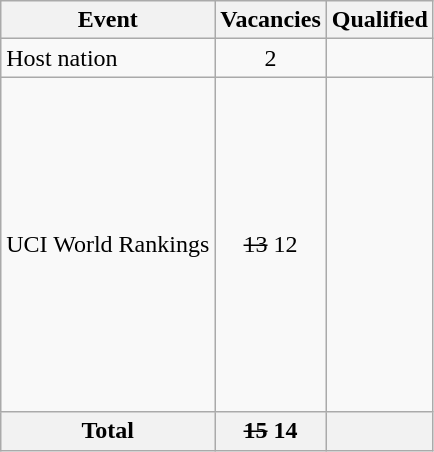<table class="wikitable">
<tr>
<th>Event</th>
<th>Vacancies</th>
<th>Qualified</th>
</tr>
<tr>
<td>Host nation</td>
<td style="text-align:center;">2</td>
<td><br></td>
</tr>
<tr>
<td>UCI World Rankings</td>
<td style="text-align:center;"><s>13</s> 12</td>
<td><br><br><br><br><br><br><br><br><br><s></s><br><br><br></td>
</tr>
<tr>
<th>Total</th>
<th><s>15</s> 14</th>
<th></th>
</tr>
</table>
